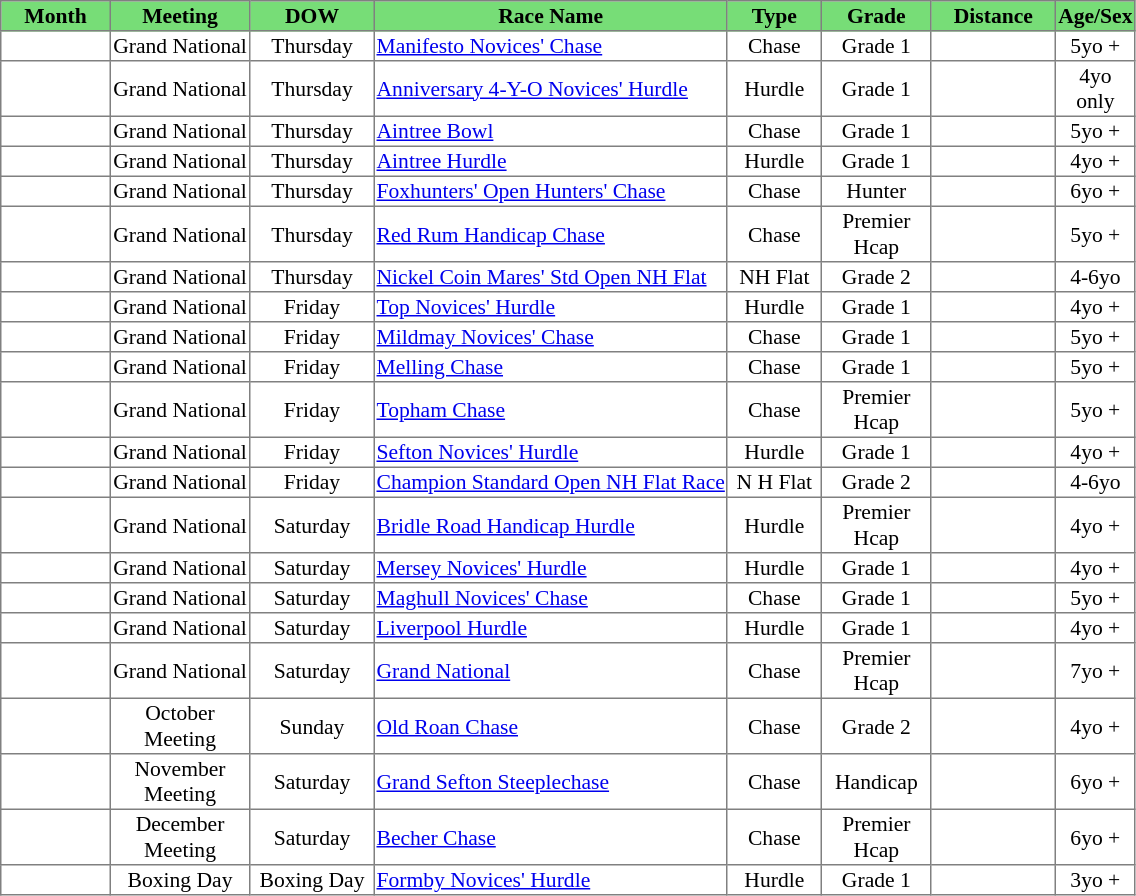<table class = "sortable" | border="1" style="border-collapse: collapse; font-size:90%">
<tr bgcolor="#77dd77" align="center">
<th style="width:70px">Month</th>
<th style="width:90px">Meeting</th>
<th style="width:80px">DOW</th>
<th>Race Name</th>
<th style="width:60px">Type</th>
<th style="width:70px"><strong>Grade</strong></th>
<th style="width:80px">Distance</th>
<th style="width:50px">Age/Sex</th>
</tr>
<tr>
<td style="text-align:center"></td>
<td style="text-align:center">Grand National</td>
<td style="text-align:center">Thursday</td>
<td><a href='#'>Manifesto Novices' Chase</a></td>
<td style="text-align:center">Chase</td>
<td style="text-align:center">Grade 1</td>
<td style="text-align:center"></td>
<td style="text-align:center">5yo +</td>
</tr>
<tr>
<td style="text-align:center"></td>
<td style="text-align:center">Grand National</td>
<td style="text-align:center">Thursday</td>
<td><a href='#'>Anniversary 4-Y-O Novices' Hurdle</a></td>
<td style="text-align:center">Hurdle</td>
<td style="text-align:center">Grade 1</td>
<td style="text-align:center"></td>
<td style="text-align:center">4yo only</td>
</tr>
<tr>
<td style="text-align:center"></td>
<td style="text-align:center">Grand National</td>
<td style="text-align:center">Thursday</td>
<td><a href='#'>Aintree Bowl</a></td>
<td style="text-align:center">Chase</td>
<td style="text-align:center">Grade 1</td>
<td style="text-align:center"></td>
<td style="text-align:center">5yo +</td>
</tr>
<tr>
<td style="text-align:center"></td>
<td style="text-align:center">Grand National</td>
<td style="text-align:center">Thursday</td>
<td><a href='#'>Aintree Hurdle</a></td>
<td style="text-align:center">Hurdle</td>
<td style="text-align:center">Grade 1</td>
<td style="text-align:center"></td>
<td style="text-align:center">4yo +</td>
</tr>
<tr>
<td style="text-align:center"></td>
<td style="text-align:center">Grand National</td>
<td style="text-align:center">Thursday</td>
<td><a href='#'>Foxhunters' Open Hunters' Chase</a></td>
<td style="text-align:center">Chase</td>
<td style="text-align:center">Hunter</td>
<td style="text-align:center"></td>
<td style="text-align:center">6yo +</td>
</tr>
<tr>
<td style="text-align:center"></td>
<td style="text-align:center">Grand National</td>
<td style="text-align:center">Thursday</td>
<td><a href='#'>Red Rum Handicap Chase</a></td>
<td style="text-align:center">Chase</td>
<td style="text-align:center">Premier Hcap</td>
<td style="text-align:center"></td>
<td style="text-align:center">5yo +</td>
</tr>
<tr>
<td style="text-align:center"></td>
<td style="text-align:center">Grand National</td>
<td style="text-align:center">Thursday</td>
<td><a href='#'>Nickel Coin Mares' Std Open NH Flat</a></td>
<td style="text-align:center">NH Flat</td>
<td style="text-align:center">Grade 2</td>
<td style="text-align:center"></td>
<td style="text-align:center">4-6yo</td>
</tr>
<tr>
<td style="text-align:center"></td>
<td style="text-align:center">Grand National</td>
<td style="text-align:center">Friday</td>
<td><a href='#'>Top Novices' Hurdle</a></td>
<td style="text-align:center">Hurdle</td>
<td style="text-align:center">Grade 1</td>
<td style="text-align:center"></td>
<td style="text-align:center">4yo +</td>
</tr>
<tr>
<td style="text-align:center"></td>
<td style="text-align:center">Grand National</td>
<td style="text-align:center">Friday</td>
<td><a href='#'>Mildmay Novices' Chase</a></td>
<td style="text-align:center">Chase</td>
<td style="text-align:center">Grade 1</td>
<td style="text-align:center"></td>
<td style="text-align:center">5yo +</td>
</tr>
<tr>
<td style="text-align:center"></td>
<td style="text-align:center">Grand National</td>
<td style="text-align:center">Friday</td>
<td><a href='#'>Melling Chase</a></td>
<td style="text-align:center">Chase</td>
<td style="text-align:center">Grade 1</td>
<td style="text-align:center"></td>
<td style="text-align:center">5yo +</td>
</tr>
<tr>
<td style="text-align:center"></td>
<td style="text-align:center">Grand National</td>
<td style="text-align:center">Friday</td>
<td><a href='#'>Topham Chase</a></td>
<td style="text-align:center">Chase</td>
<td style="text-align:center">Premier Hcap</td>
<td style="text-align:center"></td>
<td style="text-align:center">5yo +</td>
</tr>
<tr>
<td style="text-align:center"></td>
<td style="text-align:center">Grand National</td>
<td style="text-align:center">Friday</td>
<td><a href='#'>Sefton Novices' Hurdle</a></td>
<td style="text-align:center">Hurdle</td>
<td style="text-align:center">Grade 1</td>
<td style="text-align:center"></td>
<td style="text-align:center">4yo +</td>
</tr>
<tr>
<td style="text-align:center"></td>
<td style="text-align:center">Grand National</td>
<td style="text-align:center">Friday</td>
<td><a href='#'>Champion Standard Open NH Flat Race</a></td>
<td style="text-align:center">N H Flat</td>
<td style="text-align:center">Grade 2</td>
<td style="text-align:center"></td>
<td style="text-align:center">4-6yo</td>
</tr>
<tr>
<td style="text-align:center"></td>
<td style="text-align:center">Grand National</td>
<td style="text-align:center">Saturday</td>
<td><a href='#'>Bridle Road Handicap Hurdle</a></td>
<td style="text-align:center">Hurdle</td>
<td style="text-align:center">Premier Hcap</td>
<td style="text-align:center"></td>
<td style="text-align:center">4yo +</td>
</tr>
<tr>
<td style="text-align:center"></td>
<td style="text-align:center">Grand National</td>
<td style="text-align:center">Saturday</td>
<td><a href='#'>Mersey Novices' Hurdle</a></td>
<td style="text-align:center">Hurdle</td>
<td style="text-align:center">Grade 1</td>
<td style="text-align:center"></td>
<td style="text-align:center">4yo +</td>
</tr>
<tr>
<td style="text-align:center"></td>
<td style="text-align:center">Grand National</td>
<td style="text-align:center">Saturday</td>
<td><a href='#'>Maghull Novices' Chase</a></td>
<td style="text-align:center">Chase</td>
<td style="text-align:center">Grade 1</td>
<td style="text-align:center"></td>
<td style="text-align:center">5yo +</td>
</tr>
<tr>
<td style="text-align:center"></td>
<td style="text-align:center">Grand National</td>
<td style="text-align:center">Saturday</td>
<td><a href='#'>Liverpool Hurdle</a></td>
<td style="text-align:center">Hurdle</td>
<td style="text-align:center">Grade 1</td>
<td style="text-align:center"></td>
<td style="text-align:center">4yo +</td>
</tr>
<tr>
<td style="text-align:center"></td>
<td style="text-align:center">Grand National</td>
<td style="text-align:center">Saturday</td>
<td><a href='#'>Grand National</a></td>
<td style="text-align:center">Chase</td>
<td style="text-align:center">Premier Hcap</td>
<td style="text-align:center"></td>
<td style="text-align:center">7yo +</td>
</tr>
<tr>
<td style="text-align:center"></td>
<td style="text-align:center">October Meeting</td>
<td style="text-align:center">Sunday</td>
<td><a href='#'>Old Roan Chase</a></td>
<td style="text-align:center">Chase</td>
<td style="text-align:center">Grade 2</td>
<td style="text-align:center"></td>
<td style="text-align:center">4yo +</td>
</tr>
<tr>
<td style="text-align:center"></td>
<td style="text-align:center">November Meeting</td>
<td style="text-align:center">Saturday</td>
<td><a href='#'>Grand Sefton Steeplechase</a></td>
<td style="text-align:center">Chase</td>
<td style="text-align:center">Handicap</td>
<td style="text-align:center"></td>
<td style="text-align:center">6yo +</td>
</tr>
<tr>
<td style="text-align:center"></td>
<td style="text-align:center">December Meeting</td>
<td style="text-align:center">Saturday</td>
<td><a href='#'>Becher Chase</a></td>
<td style="text-align:center">Chase</td>
<td style="text-align:center">Premier Hcap</td>
<td style="text-align:center"></td>
<td style="text-align:center">6yo +</td>
</tr>
<tr>
<td style="text-align:center"></td>
<td style="text-align:center">Boxing Day</td>
<td style="text-align:center">Boxing Day</td>
<td><a href='#'>Formby Novices' Hurdle</a></td>
<td style="text-align:center">Hurdle</td>
<td style="text-align:center">Grade 1</td>
<td style="text-align:center"></td>
<td style="text-align:center">3yo +</td>
</tr>
</table>
